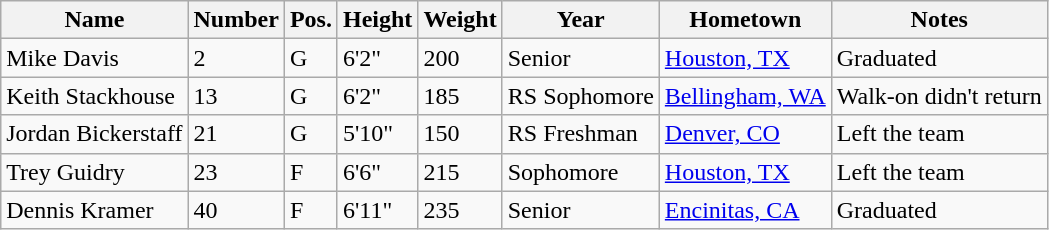<table class="wikitable sortable" border="1">
<tr>
<th>Name</th>
<th>Number</th>
<th>Pos.</th>
<th>Height</th>
<th>Weight</th>
<th>Year</th>
<th>Hometown</th>
<th class="unsortable">Notes</th>
</tr>
<tr>
<td>Mike Davis</td>
<td>2</td>
<td>G</td>
<td>6'2"</td>
<td>200</td>
<td>Senior</td>
<td><a href='#'>Houston, TX</a></td>
<td>Graduated</td>
</tr>
<tr>
<td>Keith Stackhouse</td>
<td>13</td>
<td>G</td>
<td>6'2"</td>
<td>185</td>
<td>RS Sophomore</td>
<td><a href='#'>Bellingham, WA</a></td>
<td>Walk-on didn't return</td>
</tr>
<tr>
<td>Jordan Bickerstaff</td>
<td>21</td>
<td>G</td>
<td>5'10"</td>
<td>150</td>
<td>RS Freshman</td>
<td><a href='#'>Denver, CO</a></td>
<td>Left the team</td>
</tr>
<tr>
<td>Trey Guidry</td>
<td>23</td>
<td>F</td>
<td>6'6"</td>
<td>215</td>
<td>Sophomore</td>
<td><a href='#'>Houston, TX</a></td>
<td>Left the team</td>
</tr>
<tr>
<td>Dennis Kramer</td>
<td>40</td>
<td>F</td>
<td>6'11"</td>
<td>235</td>
<td>Senior</td>
<td><a href='#'>Encinitas, CA</a></td>
<td>Graduated</td>
</tr>
</table>
